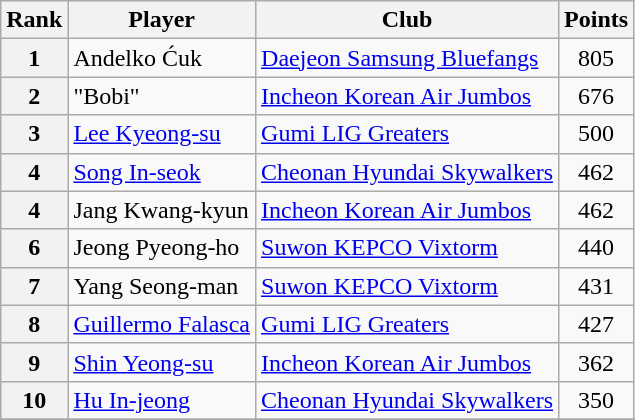<table class=wikitable>
<tr>
<th>Rank</th>
<th>Player</th>
<th>Club</th>
<th>Points</th>
</tr>
<tr>
<th>1</th>
<td> Andelko Ćuk</td>
<td><a href='#'>Daejeon Samsung Bluefangs</a></td>
<td align=center>805</td>
</tr>
<tr>
<th>2</th>
<td> "Bobi"</td>
<td><a href='#'>Incheon Korean Air Jumbos</a></td>
<td align=center>676</td>
</tr>
<tr>
<th>3</th>
<td>  <a href='#'>Lee Kyeong-su</a></td>
<td><a href='#'>Gumi LIG Greaters</a></td>
<td align=center>500</td>
</tr>
<tr>
<th>4</th>
<td> <a href='#'>Song In-seok</a></td>
<td><a href='#'>Cheonan Hyundai Skywalkers</a></td>
<td align=center>462</td>
</tr>
<tr>
<th>4</th>
<td> Jang Kwang-kyun</td>
<td><a href='#'>Incheon Korean Air Jumbos</a></td>
<td align=center>462</td>
</tr>
<tr>
<th>6</th>
<td> Jeong Pyeong-ho</td>
<td><a href='#'>Suwon KEPCO Vixtorm</a></td>
<td align=center>440</td>
</tr>
<tr>
<th>7</th>
<td> Yang Seong-man</td>
<td><a href='#'>Suwon KEPCO Vixtorm</a></td>
<td align=center>431</td>
</tr>
<tr>
<th>8</th>
<td> <a href='#'>Guillermo Falasca</a></td>
<td><a href='#'>Gumi LIG Greaters</a></td>
<td align=center>427</td>
</tr>
<tr>
<th>9</th>
<td> <a href='#'>Shin Yeong-su</a></td>
<td><a href='#'>Incheon Korean Air Jumbos</a></td>
<td align=center>362</td>
</tr>
<tr>
<th>10</th>
<td> <a href='#'>Hu In-jeong</a></td>
<td><a href='#'>Cheonan Hyundai Skywalkers</a></td>
<td align=center>350</td>
</tr>
<tr>
</tr>
</table>
